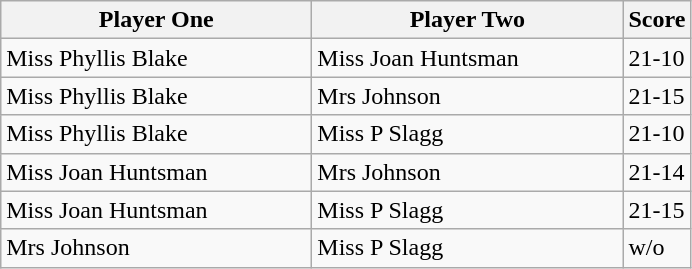<table class="wikitable">
<tr>
<th width=200>Player One</th>
<th width=200>Player Two</th>
<th width=30>Score</th>
</tr>
<tr>
<td> Miss Phyllis Blake</td>
<td> Miss Joan Huntsman</td>
<td>21-10</td>
</tr>
<tr>
<td> Miss Phyllis Blake</td>
<td> Mrs Johnson</td>
<td>21-15</td>
</tr>
<tr>
<td> Miss Phyllis Blake</td>
<td> Miss P Slagg</td>
<td>21-10</td>
</tr>
<tr>
<td>  Miss Joan Huntsman</td>
<td> Mrs Johnson</td>
<td>21-14</td>
</tr>
<tr>
<td> Miss Joan Huntsman</td>
<td> Miss P Slagg</td>
<td>21-15</td>
</tr>
<tr>
<td> Mrs Johnson</td>
<td> Miss P Slagg</td>
<td>w/o</td>
</tr>
</table>
